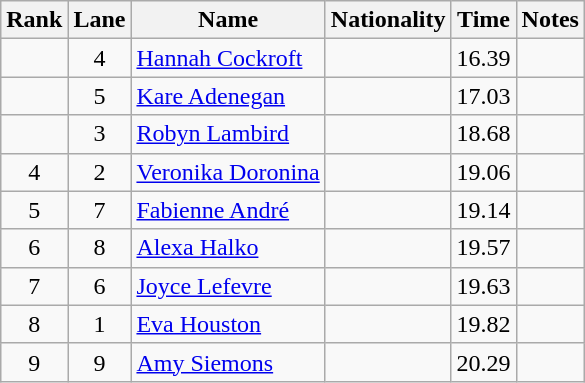<table class="wikitable sortable" style="text-align:center">
<tr>
<th>Rank</th>
<th>Lane</th>
<th>Name</th>
<th>Nationality</th>
<th>Time</th>
<th>Notes</th>
</tr>
<tr>
<td></td>
<td>4</td>
<td align="left"><a href='#'>Hannah Cockroft</a></td>
<td align="left"></td>
<td>16.39</td>
<td></td>
</tr>
<tr>
<td></td>
<td>5</td>
<td align="left"><a href='#'>Kare Adenegan</a></td>
<td align="left"></td>
<td>17.03</td>
<td></td>
</tr>
<tr>
<td></td>
<td>3</td>
<td align="left"><a href='#'>Robyn Lambird</a></td>
<td align="left"></td>
<td>18.68</td>
<td></td>
</tr>
<tr>
<td>4</td>
<td>2</td>
<td align="left"><a href='#'>Veronika Doronina</a></td>
<td align="left"></td>
<td>19.06</td>
<td></td>
</tr>
<tr>
<td>5</td>
<td>7</td>
<td align="left"><a href='#'>Fabienne André</a></td>
<td align="left"></td>
<td>19.14</td>
<td></td>
</tr>
<tr>
<td>6</td>
<td>8</td>
<td align="left"><a href='#'>Alexa Halko</a></td>
<td align="left"></td>
<td>19.57</td>
<td></td>
</tr>
<tr>
<td>7</td>
<td>6</td>
<td align="left"><a href='#'>Joyce Lefevre</a></td>
<td align="left"></td>
<td>19.63</td>
<td></td>
</tr>
<tr>
<td>8</td>
<td>1</td>
<td align="left"><a href='#'>Eva Houston</a></td>
<td align="left"></td>
<td>19.82</td>
<td></td>
</tr>
<tr>
<td>9</td>
<td>9</td>
<td align="left"><a href='#'>Amy Siemons</a></td>
<td align="left"></td>
<td>20.29</td>
<td></td>
</tr>
</table>
